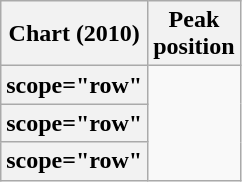<table class="wikitable sortable plainrowheaders" style="text-align:center;">
<tr>
<th scope="col">Chart (2010)</th>
<th scope="col">Peak<br>position</th>
</tr>
<tr>
<th>scope="row"</th>
</tr>
<tr>
<th>scope="row"</th>
</tr>
<tr>
<th>scope="row"</th>
</tr>
</table>
